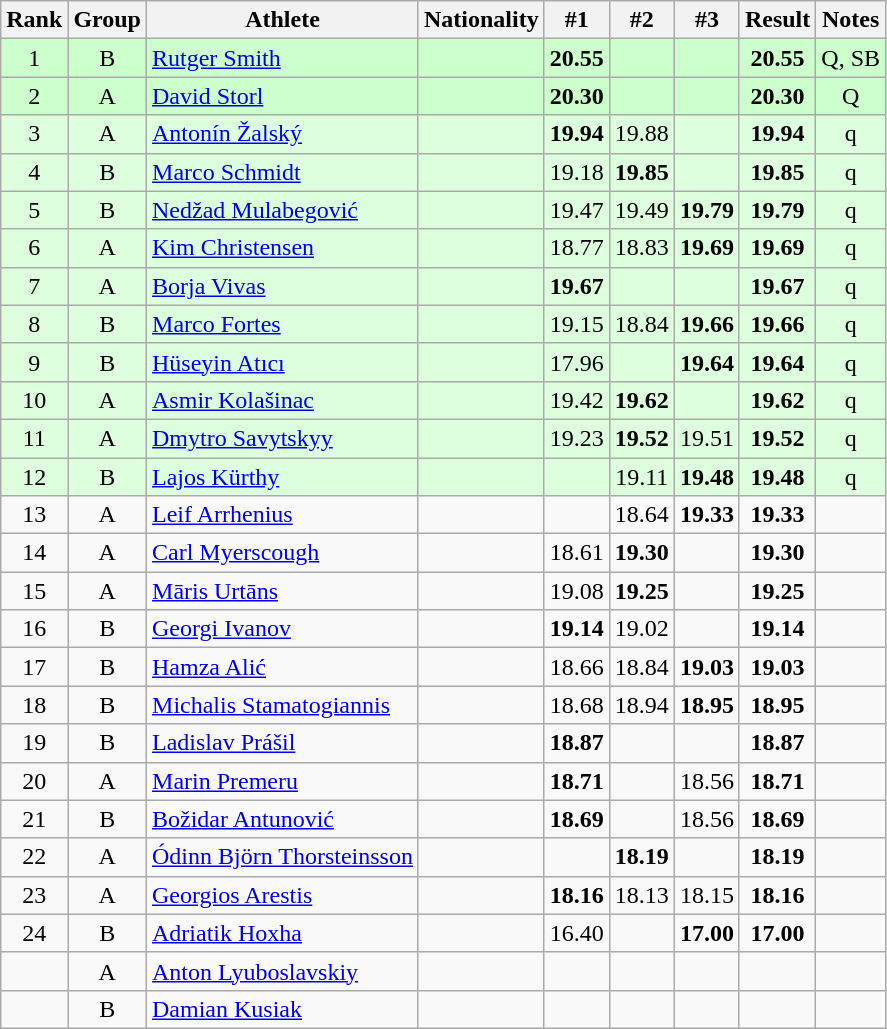<table class="wikitable sortable" style="text-align:center">
<tr>
<th>Rank</th>
<th>Group</th>
<th>Athlete</th>
<th>Nationality</th>
<th>#1</th>
<th>#2</th>
<th>#3</th>
<th>Result</th>
<th>Notes</th>
</tr>
<tr bgcolor=ccffcc>
<td>1</td>
<td>B</td>
<td align="left"><a href='#'>Rutger Smith</a></td>
<td align=left></td>
<td><strong>20.55</strong></td>
<td></td>
<td></td>
<td><strong>20.55</strong></td>
<td>Q, SB</td>
</tr>
<tr bgcolor=ccffcc>
<td>2</td>
<td>A</td>
<td align="left"><a href='#'>David Storl</a></td>
<td align=left></td>
<td><strong>20.30</strong></td>
<td></td>
<td></td>
<td><strong>20.30</strong></td>
<td>Q</td>
</tr>
<tr bgcolor=ddffdd>
<td>3</td>
<td>A</td>
<td align="left"><a href='#'>Antonín Žalský</a></td>
<td align=left></td>
<td><strong>19.94</strong></td>
<td>19.88</td>
<td></td>
<td><strong>19.94</strong></td>
<td>q</td>
</tr>
<tr bgcolor=ddffdd>
<td>4</td>
<td>B</td>
<td align="left"><a href='#'>Marco Schmidt</a></td>
<td align=left></td>
<td>19.18</td>
<td><strong>19.85</strong></td>
<td></td>
<td><strong>19.85</strong></td>
<td>q</td>
</tr>
<tr bgcolor=ddffdd>
<td>5</td>
<td>B</td>
<td align="left"><a href='#'>Nedžad Mulabegović</a></td>
<td align=left></td>
<td>19.47</td>
<td>19.49</td>
<td><strong>19.79</strong></td>
<td><strong>19.79</strong></td>
<td>q</td>
</tr>
<tr bgcolor=ddffdd>
<td>6</td>
<td>A</td>
<td align="left"><a href='#'>Kim Christensen</a></td>
<td align=left></td>
<td>18.77</td>
<td>18.83</td>
<td><strong>19.69</strong></td>
<td><strong>19.69</strong></td>
<td>q</td>
</tr>
<tr bgcolor=ddffdd>
<td>7</td>
<td>A</td>
<td align="left"><a href='#'>Borja Vivas</a></td>
<td align=left></td>
<td><strong>19.67</strong></td>
<td></td>
<td></td>
<td><strong>19.67</strong></td>
<td>q</td>
</tr>
<tr bgcolor=ddffdd>
<td>8</td>
<td>B</td>
<td align="left"><a href='#'>Marco Fortes</a></td>
<td align=left></td>
<td>19.15</td>
<td>18.84</td>
<td><strong>19.66</strong></td>
<td><strong>19.66</strong></td>
<td>q</td>
</tr>
<tr bgcolor=ddffdd>
<td>9</td>
<td>B</td>
<td align="left"><a href='#'>Hüseyin Atıcı</a></td>
<td align=left></td>
<td>17.96</td>
<td></td>
<td><strong>19.64</strong></td>
<td><strong>19.64</strong></td>
<td>q</td>
</tr>
<tr bgcolor=ddffdd>
<td>10</td>
<td>A</td>
<td align="left"><a href='#'>Asmir Kolašinac</a></td>
<td align=left></td>
<td>19.42</td>
<td><strong>19.62</strong></td>
<td></td>
<td><strong>19.62</strong></td>
<td>q</td>
</tr>
<tr bgcolor=ddffdd>
<td>11</td>
<td>A</td>
<td align="left"><a href='#'>Dmytro Savytskyy</a></td>
<td align=left></td>
<td>19.23</td>
<td><strong>19.52</strong></td>
<td>19.51</td>
<td><strong>19.52</strong></td>
<td>q</td>
</tr>
<tr bgcolor=ddffdd>
<td>12</td>
<td>B</td>
<td align="left"><a href='#'>Lajos Kürthy</a></td>
<td align=left></td>
<td></td>
<td>19.11</td>
<td><strong>19.48</strong></td>
<td><strong>19.48</strong></td>
<td>q</td>
</tr>
<tr>
<td>13</td>
<td>A</td>
<td align="left"><a href='#'>Leif Arrhenius</a></td>
<td align=left></td>
<td></td>
<td>18.64</td>
<td><strong>19.33</strong></td>
<td><strong>19.33</strong></td>
<td></td>
</tr>
<tr>
<td>14</td>
<td>A</td>
<td align="left"><a href='#'>Carl Myerscough</a></td>
<td align=left></td>
<td>18.61</td>
<td><strong>19.30</strong></td>
<td></td>
<td><strong>19.30</strong></td>
<td></td>
</tr>
<tr>
<td>15</td>
<td>A</td>
<td align="left"><a href='#'>Māris Urtāns</a></td>
<td align=left></td>
<td>19.08</td>
<td><strong>19.25</strong></td>
<td></td>
<td><strong>19.25</strong></td>
<td></td>
</tr>
<tr>
<td>16</td>
<td>B</td>
<td align="left"><a href='#'>Georgi Ivanov</a></td>
<td align=left></td>
<td><strong>19.14</strong></td>
<td>19.02</td>
<td></td>
<td><strong>19.14</strong></td>
<td></td>
</tr>
<tr>
<td>17</td>
<td>B</td>
<td align="left"><a href='#'>Hamza Alić</a></td>
<td align=left></td>
<td>18.66</td>
<td>18.84</td>
<td><strong>19.03</strong></td>
<td><strong>19.03</strong></td>
<td></td>
</tr>
<tr>
<td>18</td>
<td>B</td>
<td align="left"><a href='#'>Michalis Stamatogiannis</a></td>
<td align=left></td>
<td>18.68</td>
<td>18.94</td>
<td><strong>18.95</strong></td>
<td><strong>18.95</strong></td>
<td></td>
</tr>
<tr>
<td>19</td>
<td>B</td>
<td align="left"><a href='#'>Ladislav Prášil</a></td>
<td align=left></td>
<td><strong>18.87</strong></td>
<td></td>
<td></td>
<td><strong>18.87</strong></td>
<td></td>
</tr>
<tr>
<td>20</td>
<td>A</td>
<td align="left"><a href='#'>Marin Premeru</a></td>
<td align=left></td>
<td><strong>18.71</strong></td>
<td></td>
<td>18.56</td>
<td><strong>18.71</strong></td>
<td></td>
</tr>
<tr>
<td>21</td>
<td>B</td>
<td align="left"><a href='#'>Božidar Antunović</a></td>
<td align=left></td>
<td><strong>18.69</strong></td>
<td></td>
<td>18.56</td>
<td><strong>18.69</strong></td>
<td></td>
</tr>
<tr>
<td>22</td>
<td>A</td>
<td align="left"><a href='#'>Ódinn Björn Thorsteinsson</a></td>
<td align=left></td>
<td></td>
<td><strong>18.19</strong></td>
<td></td>
<td><strong>18.19</strong></td>
<td></td>
</tr>
<tr>
<td>23</td>
<td>A</td>
<td align="left"><a href='#'>Georgios Arestis</a></td>
<td align=left></td>
<td><strong>18.16</strong></td>
<td>18.13</td>
<td>18.15</td>
<td><strong>18.16</strong></td>
<td></td>
</tr>
<tr>
<td>24</td>
<td>B</td>
<td align="left"><a href='#'>Adriatik Hoxha</a></td>
<td align=left></td>
<td>16.40</td>
<td></td>
<td><strong>17.00</strong></td>
<td><strong>17.00</strong></td>
<td></td>
</tr>
<tr>
<td></td>
<td>A</td>
<td align="left"><a href='#'>Anton Lyuboslavskiy</a></td>
<td align=left></td>
<td></td>
<td></td>
<td></td>
<td><strong></strong></td>
<td></td>
</tr>
<tr>
<td></td>
<td>B</td>
<td align="left"><a href='#'>Damian Kusiak</a></td>
<td align=left></td>
<td></td>
<td></td>
<td></td>
<td><strong></strong></td>
<td></td>
</tr>
</table>
